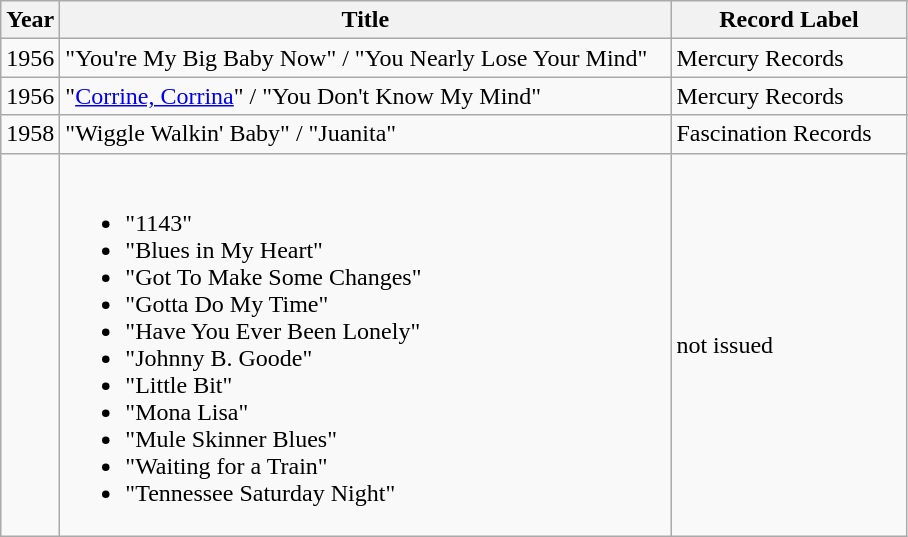<table class="wikitable">
<tr>
<th width="30">Year</th>
<th width="400">Title</th>
<th width=150">Record Label</th>
</tr>
<tr ---->
<td>1956</td>
<td>"You're My Big Baby Now" / "You Nearly Lose Your Mind"</td>
<td>Mercury Records</td>
</tr>
<tr --->
<td>1956</td>
<td>"<a href='#'>Corrine, Corrina</a>" / "You Don't Know My Mind"</td>
<td>Mercury Records</td>
</tr>
<tr --->
<td>1958</td>
<td>"Wiggle Walkin' Baby" / "Juanita"</td>
<td>Fascination Records</td>
</tr>
<tr --->
<td></td>
<td><br><ul><li>"1143"</li><li>"Blues in My Heart"</li><li>"Got To Make Some Changes"</li><li>"Gotta Do My Time"</li><li>"Have You Ever Been Lonely"</li><li>"Johnny B. Goode"</li><li>"Little Bit"</li><li>"Mona Lisa"</li><li>"Mule Skinner Blues"</li><li>"Waiting for a Train"</li><li>"Tennessee Saturday Night"</li></ul></td>
<td>not issued</td>
</tr>
</table>
